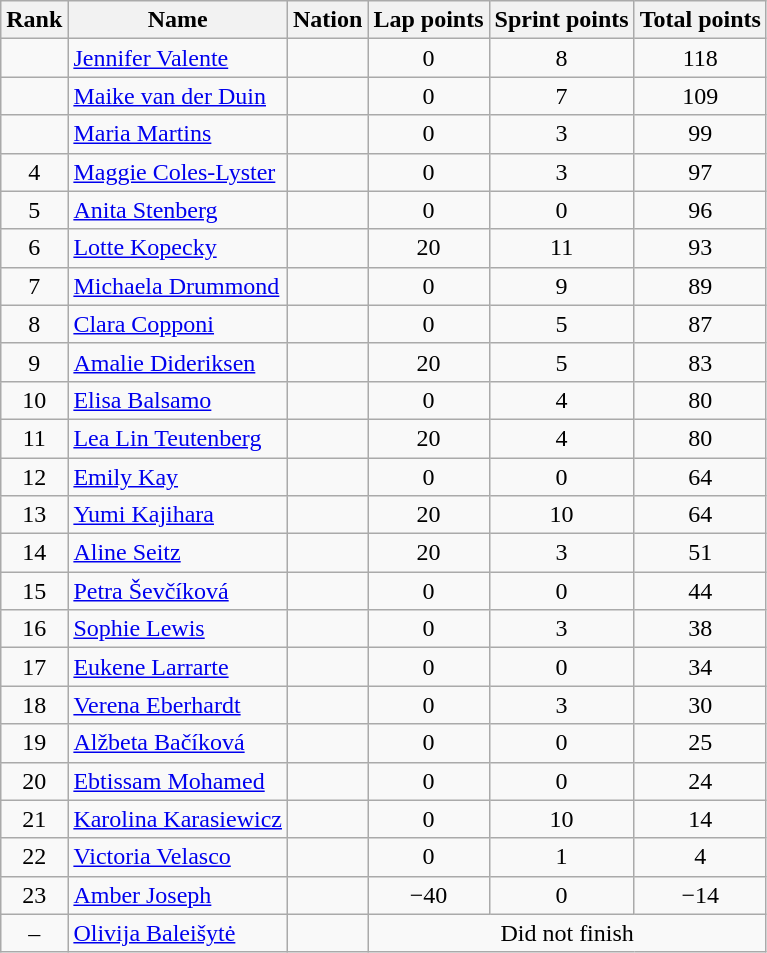<table class="wikitable sortable" style="text-align:center">
<tr>
<th>Rank</th>
<th>Name</th>
<th>Nation</th>
<th>Lap points</th>
<th>Sprint points</th>
<th>Total points</th>
</tr>
<tr>
<td></td>
<td align=left><a href='#'>Jennifer Valente</a></td>
<td align=left></td>
<td>0</td>
<td>8</td>
<td>118</td>
</tr>
<tr>
<td></td>
<td align=left><a href='#'>Maike van der Duin</a></td>
<td align=left></td>
<td>0</td>
<td>7</td>
<td>109</td>
</tr>
<tr>
<td></td>
<td align=left><a href='#'>Maria Martins</a></td>
<td align=left></td>
<td>0</td>
<td>3</td>
<td>99</td>
</tr>
<tr>
<td>4</td>
<td align=left><a href='#'>Maggie Coles-Lyster</a></td>
<td align=left></td>
<td>0</td>
<td>3</td>
<td>97</td>
</tr>
<tr>
<td>5</td>
<td align=left><a href='#'>Anita Stenberg</a></td>
<td align=left></td>
<td>0</td>
<td>0</td>
<td>96</td>
</tr>
<tr>
<td>6</td>
<td align=left><a href='#'>Lotte Kopecky</a></td>
<td align=left></td>
<td>20</td>
<td>11</td>
<td>93</td>
</tr>
<tr>
<td>7</td>
<td align=left><a href='#'>Michaela Drummond</a></td>
<td align=left></td>
<td>0</td>
<td>9</td>
<td>89</td>
</tr>
<tr>
<td>8</td>
<td align=left><a href='#'>Clara Copponi</a></td>
<td align=left></td>
<td>0</td>
<td>5</td>
<td>87</td>
</tr>
<tr>
<td>9</td>
<td align=left><a href='#'>Amalie Dideriksen</a></td>
<td align=left></td>
<td>20</td>
<td>5</td>
<td>83</td>
</tr>
<tr>
<td>10</td>
<td align=left><a href='#'>Elisa Balsamo</a></td>
<td align=left></td>
<td>0</td>
<td>4</td>
<td>80</td>
</tr>
<tr>
<td>11</td>
<td align=left><a href='#'>Lea Lin Teutenberg</a></td>
<td align=left></td>
<td>20</td>
<td>4</td>
<td>80</td>
</tr>
<tr>
<td>12</td>
<td align=left><a href='#'>Emily Kay</a></td>
<td align=left></td>
<td>0</td>
<td>0</td>
<td>64</td>
</tr>
<tr>
<td>13</td>
<td align=left><a href='#'>Yumi Kajihara</a></td>
<td align=left></td>
<td>20</td>
<td>10</td>
<td>64</td>
</tr>
<tr>
<td>14</td>
<td align=left><a href='#'>Aline Seitz</a></td>
<td align=left></td>
<td>20</td>
<td>3</td>
<td>51</td>
</tr>
<tr>
<td>15</td>
<td align=left><a href='#'>Petra Ševčíková</a></td>
<td align=left></td>
<td>0</td>
<td>0</td>
<td>44</td>
</tr>
<tr>
<td>16</td>
<td align=left><a href='#'>Sophie Lewis</a></td>
<td align=left></td>
<td>0</td>
<td>3</td>
<td>38</td>
</tr>
<tr>
<td>17</td>
<td align=left><a href='#'>Eukene Larrarte</a></td>
<td align=left></td>
<td>0</td>
<td>0</td>
<td>34</td>
</tr>
<tr>
<td>18</td>
<td align=left><a href='#'>Verena Eberhardt</a></td>
<td align=left></td>
<td>0</td>
<td>3</td>
<td>30</td>
</tr>
<tr>
<td>19</td>
<td align=left><a href='#'>Alžbeta Bačíková</a></td>
<td align=left></td>
<td>0</td>
<td>0</td>
<td>25</td>
</tr>
<tr>
<td>20</td>
<td align=left><a href='#'>Ebtissam Mohamed</a></td>
<td align=left></td>
<td>0</td>
<td>0</td>
<td>24</td>
</tr>
<tr>
<td>21</td>
<td align=left><a href='#'>Karolina Karasiewicz</a></td>
<td align=left></td>
<td>0</td>
<td>10</td>
<td>14</td>
</tr>
<tr>
<td>22</td>
<td align=left><a href='#'>Victoria Velasco</a></td>
<td align=left></td>
<td>0</td>
<td>1</td>
<td>4</td>
</tr>
<tr>
<td>23</td>
<td align=left><a href='#'>Amber Joseph</a></td>
<td align=left></td>
<td>−40</td>
<td>0</td>
<td>−14</td>
</tr>
<tr>
<td>–</td>
<td align=left><a href='#'>Olivija Baleišytė</a></td>
<td align=left></td>
<td colspan=3>Did not finish</td>
</tr>
</table>
